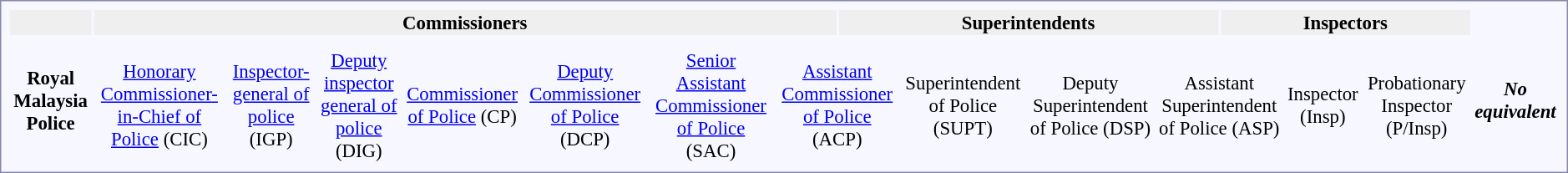<table style="border:1px solid #8888aa; background-color:#f7f8ff; padding:5px; font-size:95%; margin: 0px 12px 12px 0px;">
<tr style="background:#efefef;">
<th colspan=1></th>
<th colspan=13>Commissioners</th>
<th colspan=6>Superintendents</th>
<th colspan=6>Inspectors</th>
</tr>
<tr style="text-align:center;">
<td rowspan=3><strong>Royal Malaysia Police</strong></td>
<td colspan=13></td>
<td colspan=13></td>
<td colspan=13 rowspan=3><strong><em>No equivalent</em></strong></td>
</tr>
<tr style="text-align:center;">
<td colspan=2></td>
<td colspan=2></td>
<td colspan=2></td>
<td colspan=2></td>
<td colspan=2></td>
<td colspan=2></td>
<td colspan=2></td>
<td colspan=2></td>
<td colspan=2></td>
<td colspan=2></td>
<td colspan=3></td>
<td colspan=3></td>
</tr>
<tr style="text-align:center;">
<td colspan=2><a href='#'>Honorary Commissioner-in-Chief of Police</a> (CIC)</td>
<td colspan=2><a href='#'>Inspector-general of police</a> (IGP)</td>
<td colspan=2><a href='#'>Deputy inspector general of police</a> (DIG)</td>
<td colspan=2><a href='#'>Commissioner of Police</a> (CP)</td>
<td colspan=2><a href='#'>Deputy Commissioner of Police</a> (DCP)</td>
<td colspan=2><a href='#'>Senior Assistant Commissioner of Police</a> (SAC)</td>
<td colspan=2><a href='#'>Assistant Commissioner of Police</a> (ACP)</td>
<td colspan=2>Superintendent of Police (SUPT)</td>
<td colspan=2>Deputy Superintendent of Police (DSP)</td>
<td colspan=2>Assistant Superintendent of Police (ASP)</td>
<td colspan=3>Inspector (Insp)</td>
<td colspan=3>Probationary Inspector (P/Insp)</td>
</tr>
</table>
